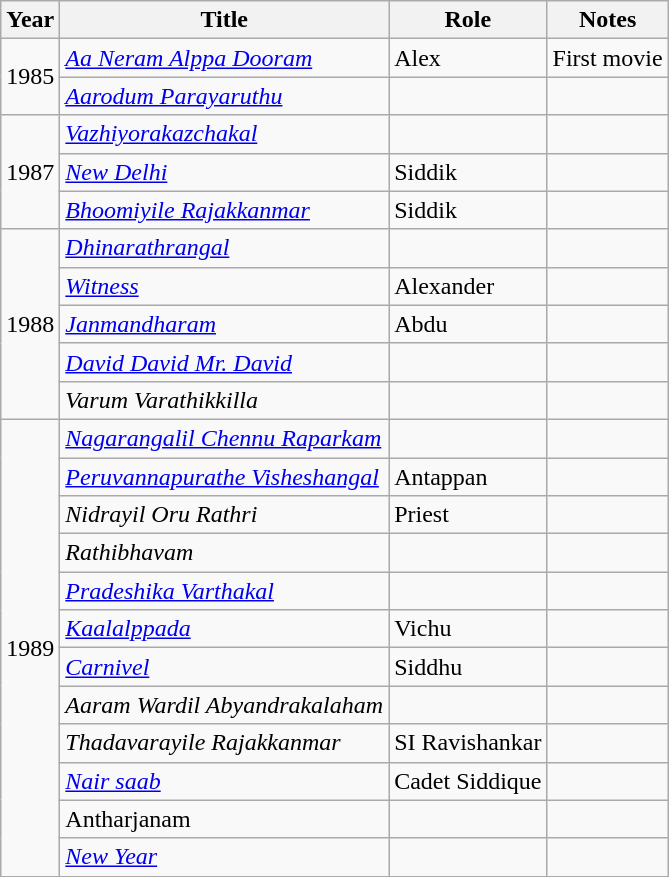<table class="wikitable sortable">
<tr>
<th>Year</th>
<th>Title</th>
<th>Role</th>
<th class="unsortable">Notes</th>
</tr>
<tr>
<td rowspan="2">1985</td>
<td><em><a href='#'>Aa Neram Alppa Dooram</a></em></td>
<td>Alex</td>
<td>First movie</td>
</tr>
<tr>
<td><em><a href='#'>Aarodum Parayaruthu</a></em></td>
<td></td>
<td></td>
</tr>
<tr>
<td rowspan="3">1987</td>
<td><em><a href='#'>Vazhiyorakazchakal</a></em></td>
<td></td>
<td></td>
</tr>
<tr>
<td><em><a href='#'>New Delhi</a></em></td>
<td>Siddik</td>
<td></td>
</tr>
<tr>
<td><em><a href='#'>Bhoomiyile Rajakkanmar</a></em></td>
<td>Siddik</td>
<td></td>
</tr>
<tr>
<td rowspan="5">1988</td>
<td><em><a href='#'>Dhinarathrangal</a></em></td>
<td></td>
<td></td>
</tr>
<tr>
<td><em><a href='#'>Witness</a></em></td>
<td>Alexander</td>
<td></td>
</tr>
<tr>
<td><em><a href='#'>Janmandharam</a></em></td>
<td>Abdu</td>
<td></td>
</tr>
<tr>
<td><em><a href='#'>David David Mr. David</a></em></td>
<td></td>
<td></td>
</tr>
<tr>
<td><em>Varum Varathikkilla</em></td>
<td></td>
<td></td>
</tr>
<tr>
<td rowspan="12">1989</td>
<td><em><a href='#'>Nagarangalil Chennu Raparkam</a></em></td>
<td></td>
<td></td>
</tr>
<tr>
<td><em><a href='#'>Peruvannapurathe Visheshangal</a></em></td>
<td>Antappan</td>
<td></td>
</tr>
<tr>
<td><em>Nidrayil Oru Rathri</em></td>
<td>Priest</td>
<td></td>
</tr>
<tr>
<td><em>Rathibhavam</em></td>
<td></td>
<td></td>
</tr>
<tr>
<td><em><a href='#'>Pradeshika Varthakal</a></em></td>
<td></td>
<td></td>
</tr>
<tr>
<td><em><a href='#'>Kaalalppada</a></em></td>
<td>Vichu</td>
<td></td>
</tr>
<tr>
<td><em><a href='#'>Carnivel</a></em></td>
<td>Siddhu</td>
<td></td>
</tr>
<tr>
<td><em>Aaram Wardil Abyandrakalaham</em></td>
<td></td>
<td></td>
</tr>
<tr>
<td><em>Thadavarayile Rajakkanmar</em></td>
<td>SI Ravishankar</td>
<td></td>
</tr>
<tr>
<td><em><a href='#'>Nair saab</a></em></td>
<td>Cadet Siddique</td>
<td></td>
</tr>
<tr>
<td>Antharjanam</td>
<td></td>
<td></td>
</tr>
<tr>
<td><em><a href='#'>New Year</a></em></td>
<td></td>
<td></td>
</tr>
<tr>
</tr>
</table>
